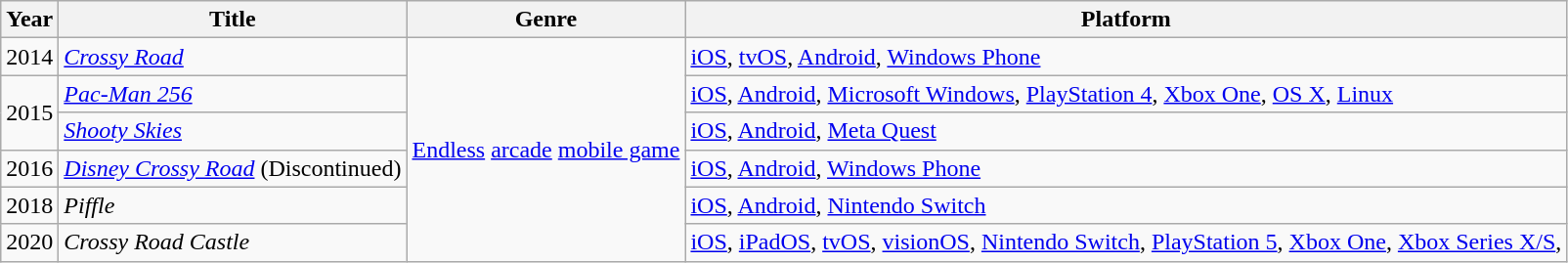<table class="wikitable">
<tr>
<th>Year</th>
<th>Title</th>
<th>Genre</th>
<th>Platform</th>
</tr>
<tr>
<td>2014</td>
<td><em><a href='#'>Crossy Road</a></em></td>
<td rowspan="6"><a href='#'>Endless</a> <a href='#'>arcade</a> <a href='#'>mobile game</a></td>
<td><a href='#'>iOS</a>, <a href='#'>tvOS</a>, <a href='#'>Android</a>, <a href='#'>Windows Phone</a></td>
</tr>
<tr>
<td rowspan="2">2015</td>
<td><em><a href='#'>Pac-Man 256</a></em></td>
<td><a href='#'>iOS</a>, <a href='#'>Android</a>, <a href='#'>Microsoft Windows</a>, <a href='#'>PlayStation 4</a>, <a href='#'>Xbox One</a>, <a href='#'>OS X</a>, <a href='#'>Linux</a></td>
</tr>
<tr>
<td><em><a href='#'>Shooty Skies</a></em></td>
<td><a href='#'>iOS</a>, <a href='#'>Android</a>, <a href='#'>Meta Quest</a></td>
</tr>
<tr>
<td>2016</td>
<td><em><a href='#'>Disney Crossy Road</a></em> (Discontinued)</td>
<td><a href='#'>iOS</a>, <a href='#'>Android</a>, <a href='#'>Windows Phone</a></td>
</tr>
<tr>
<td>2018</td>
<td><em>Piffle</em></td>
<td><a href='#'>iOS</a>, <a href='#'>Android</a>, <a href='#'>Nintendo Switch</a></td>
</tr>
<tr>
<td>2020</td>
<td><em>Crossy Road Castle</em></td>
<td><a href='#'>iOS</a>, <a href='#'>iPadOS</a>, <a href='#'>tvOS</a>, <a href='#'>visionOS</a>, <a href='#'>Nintendo Switch</a>, <a href='#'>PlayStation 5</a>, <a href='#'>Xbox One</a>, <a href='#'>Xbox Series X/S</a>,</td>
</tr>
</table>
